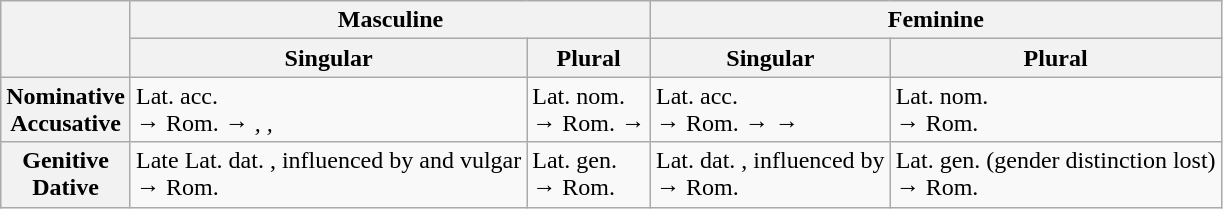<table class="wikitable">
<tr>
<th rowspan=2></th>
<th colspan=2>Masculine</th>
<th colspan=2>Feminine</th>
</tr>
<tr>
<th>Singular</th>
<th>Plural</th>
<th>Singular</th>
<th>Plural</th>
</tr>
<tr>
<th>Nominative<br>Accusative</th>
<td>Lat. acc. <br> → Rom.  → <em>,</em> <em>,</em> </td>
<td>Lat. nom. <br> → Rom.  → </td>
<td>Lat. acc. <br> → Rom.  →  → </td>
<td>Lat. nom. <br> → Rom. </td>
</tr>
<tr>
<th>Genitive<br>Dative</th>
<td>Late Lat. dat. , influenced by  and vulgar <br> → Rom. </td>
<td>Lat. gen. <br> → Rom. </td>
<td>Lat. dat. , influenced by <br> → Rom. </td>
<td>Lat. gen.  (gender distinction lost)<br> → Rom. </td>
</tr>
</table>
